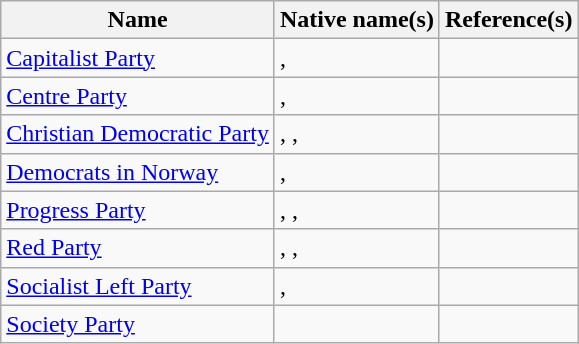<table class="wikitable">
<tr>
<th>Name</th>
<th>Native name(s)</th>
<th>Reference(s)</th>
</tr>
<tr>
<td><a href='#'>Capitalist Party</a></td>
<td>, </td>
<td></td>
</tr>
<tr>
<td><a href='#'>Centre Party</a></td>
<td>, </td>
<td></td>
</tr>
<tr>
<td><a href='#'>Christian Democratic Party</a></td>
<td>, , </td>
<td></td>
</tr>
<tr>
<td><a href='#'>Democrats in Norway</a></td>
<td>, </td>
<td></td>
</tr>
<tr>
<td><a href='#'>Progress Party</a></td>
<td>, , </td>
<td></td>
</tr>
<tr>
<td><a href='#'>Red Party</a></td>
<td>, , </td>
<td></td>
</tr>
<tr>
<td><a href='#'>Socialist Left Party</a></td>
<td>, </td>
<td></td>
</tr>
<tr>
<td><a href='#'>Society Party</a></td>
<td></td>
<td></td>
</tr>
</table>
